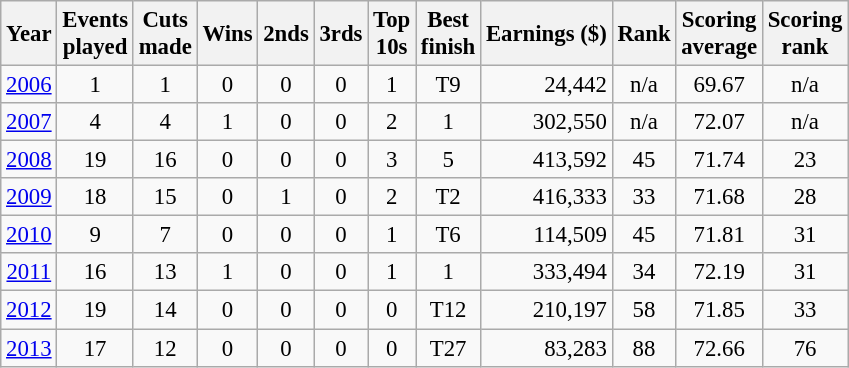<table class="wikitable" style="text-align:center; font-size: 95%;">
<tr>
<th>Year</th>
<th>Events <br>played</th>
<th>Cuts <br>made</th>
<th>Wins</th>
<th>2nds</th>
<th>3rds</th>
<th>Top <br>10s</th>
<th>Best <br>finish</th>
<th>Earnings ($)</th>
<th>Rank</th>
<th>Scoring <br> average</th>
<th>Scoring<br>rank</th>
</tr>
<tr>
<td><a href='#'>2006</a></td>
<td>1</td>
<td>1</td>
<td>0</td>
<td>0</td>
<td>0</td>
<td>1</td>
<td>T9</td>
<td align="right">24,442</td>
<td>n/a</td>
<td>69.67</td>
<td>n/a</td>
</tr>
<tr>
<td><a href='#'>2007</a></td>
<td>4</td>
<td>4</td>
<td>1</td>
<td>0</td>
<td>0</td>
<td>2</td>
<td>1</td>
<td align="right">302,550</td>
<td>n/a</td>
<td>72.07</td>
<td>n/a</td>
</tr>
<tr>
<td><a href='#'>2008</a></td>
<td>19</td>
<td>16</td>
<td>0</td>
<td>0</td>
<td>0</td>
<td>3</td>
<td>5</td>
<td align="right">413,592</td>
<td>45</td>
<td>71.74</td>
<td>23</td>
</tr>
<tr>
<td><a href='#'>2009</a></td>
<td>18</td>
<td>15</td>
<td>0</td>
<td>1</td>
<td>0</td>
<td>2</td>
<td>T2</td>
<td align="right">416,333</td>
<td>33</td>
<td>71.68</td>
<td>28</td>
</tr>
<tr>
<td><a href='#'>2010</a></td>
<td>9</td>
<td>7</td>
<td>0</td>
<td>0</td>
<td>0</td>
<td>1</td>
<td>T6</td>
<td align="right">114,509</td>
<td>45</td>
<td>71.81</td>
<td>31</td>
</tr>
<tr>
<td><a href='#'>2011</a></td>
<td>16</td>
<td>13</td>
<td>1</td>
<td>0</td>
<td>0</td>
<td>1</td>
<td>1</td>
<td align="right">333,494</td>
<td>34</td>
<td>72.19</td>
<td>31</td>
</tr>
<tr>
<td><a href='#'>2012</a></td>
<td>19</td>
<td>14</td>
<td>0</td>
<td>0</td>
<td>0</td>
<td>0</td>
<td>T12</td>
<td align="right">210,197</td>
<td>58</td>
<td>71.85</td>
<td>33</td>
</tr>
<tr>
<td><a href='#'>2013</a></td>
<td>17</td>
<td>12</td>
<td>0</td>
<td>0</td>
<td>0</td>
<td>0</td>
<td>T27</td>
<td align="right">83,283</td>
<td>88</td>
<td>72.66</td>
<td>76</td>
</tr>
</table>
